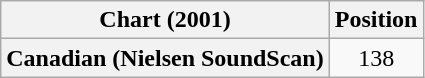<table class="wikitable plainrowheaders" style="text-align:center">
<tr>
<th scope="col">Chart (2001)</th>
<th scope="col">Position</th>
</tr>
<tr>
<th scope="row">Canadian (Nielsen SoundScan)</th>
<td>138</td>
</tr>
</table>
